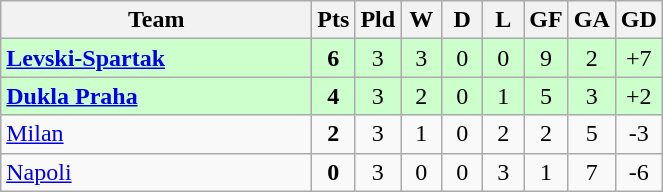<table class="wikitable" style="text-align:center;">
<tr>
<th width=200>Team</th>
<th width=20>Pts</th>
<th width=20>Pld</th>
<th width=20>W</th>
<th width=20>D</th>
<th width=20>L</th>
<th width=20>GF</th>
<th width=20>GA</th>
<th width=20>GD</th>
</tr>
<tr style="background:#ccffcc">
<td style="text-align:left"><strong> <a href='#'>Levski-Spartak</a></strong></td>
<td><strong>6</strong></td>
<td>3</td>
<td>3</td>
<td>0</td>
<td>0</td>
<td>9</td>
<td>2</td>
<td>+7</td>
</tr>
<tr style="background:#ccffcc">
<td style="text-align:left"><strong> <a href='#'>Dukla Praha</a></strong></td>
<td><strong>4</strong></td>
<td>3</td>
<td>2</td>
<td>0</td>
<td>1</td>
<td>5</td>
<td>3</td>
<td>+2</td>
</tr>
<tr>
<td style="text-align:left"> <a href='#'>Milan</a></td>
<td><strong>2</strong></td>
<td>3</td>
<td>1</td>
<td>0</td>
<td>2</td>
<td>2</td>
<td>5</td>
<td>-3</td>
</tr>
<tr>
<td style="text-align:left"> <a href='#'>Napoli</a></td>
<td><strong>0</strong></td>
<td>3</td>
<td>0</td>
<td>0</td>
<td>3</td>
<td>1</td>
<td>7</td>
<td>-6</td>
</tr>
</table>
